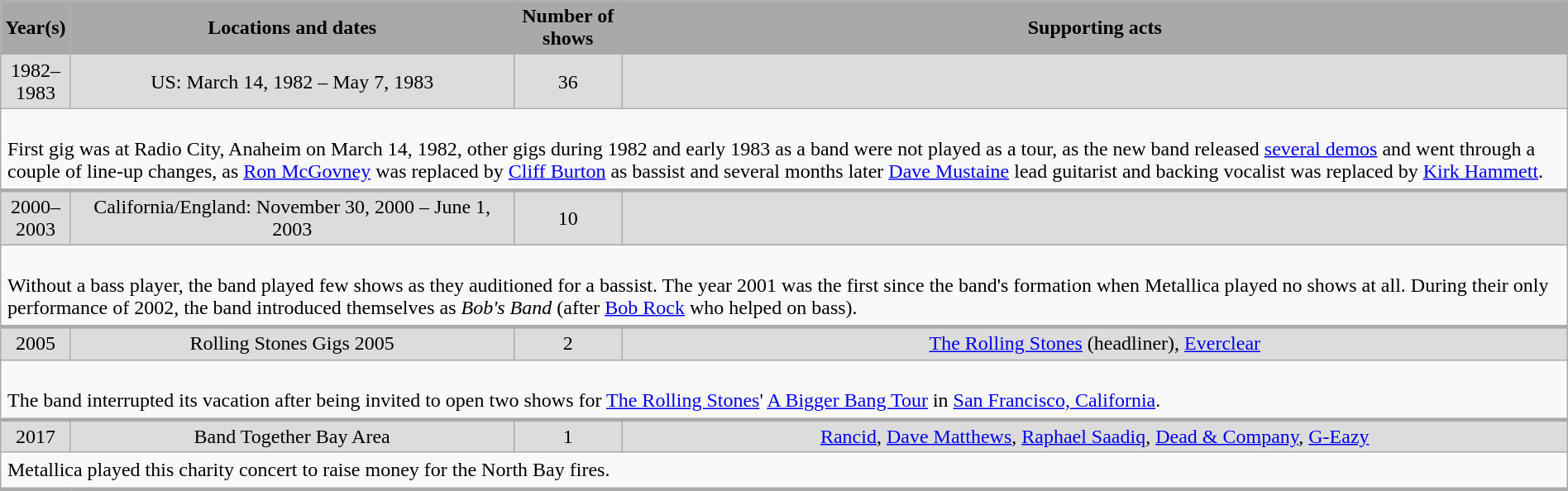<table class="wikitable" style="width:100%; text-align:center;">
<tr>
<th style="width:40px; background:darkGrey;">Year(s)</th>
<th style="width:350px; background:darkGrey;">Locations and dates</th>
<th style="width:80px; background:darkGrey;">Number of<br>shows<br></th>
<th style="background:darkGrey;">Supporting acts</th>
</tr>
<tr style="background:#DCDCDC;">
<td>1982–1983</td>
<td>US: March 14, 1982 – May 7, 1983</td>
<td>36</td>
<td></td>
</tr>
<tr>
<td colspan="4" style="border-bottom-width:3px; padding:5px; text-align:left;"><br>First gig was at Radio City, Anaheim on March 14, 1982, other gigs during 1982 and early 1983 as a band were not played as a tour, as the new band released <a href='#'>several demos</a> and went through a couple of line-up changes, as <a href='#'>Ron McGovney</a> was replaced by <a href='#'>Cliff Burton</a> as bassist and several months later <a href='#'>Dave Mustaine</a> lead guitarist and backing vocalist was replaced by <a href='#'>Kirk Hammett</a>.</td>
</tr>
<tr style="background:#DCDCDC;">
<td>2000–2003</td>
<td>California/England: November 30, 2000 – June 1, 2003</td>
<td>10</td>
<td></td>
</tr>
<tr>
<td colspan="4" style="border-bottom-width:3px; padding:5px; text-align:left;"><br>Without a bass player, the band played few shows as they auditioned for a bassist. The year 2001 was the first since the band's formation when Metallica played no shows at all. During their only performance of 2002, the band introduced themselves as <em>Bob's Band</em> (after <a href='#'>Bob Rock</a> who helped on bass).</td>
</tr>
<tr style="background:#DCDCDC;">
<td>2005</td>
<td>Rolling Stones Gigs 2005</td>
<td>2</td>
<td><a href='#'>The Rolling Stones</a> (headliner), <a href='#'>Everclear</a></td>
</tr>
<tr>
<td colspan="4" style="border-bottom-width:3px; padding:5px; text-align:left;"><br>The band interrupted its vacation after being invited to open two shows for <a href='#'>The Rolling Stones</a>' <a href='#'>A Bigger Bang Tour</a> in <a href='#'>San Francisco, California</a>.</td>
</tr>
<tr style="background:#DCDCDC;">
<td>2017</td>
<td>Band Together Bay Area</td>
<td>1</td>
<td><a href='#'>Rancid</a>, <a href='#'>Dave Matthews</a>, <a href='#'>Raphael Saadiq</a>, <a href='#'>Dead & Company</a>, <a href='#'>G-Eazy</a></td>
</tr>
<tr>
<td colspan="4" style="border-bottom-width:3px; padding:5px; text-align:left;">Metallica played this charity concert to raise money for the North Bay fires.</td>
</tr>
</table>
